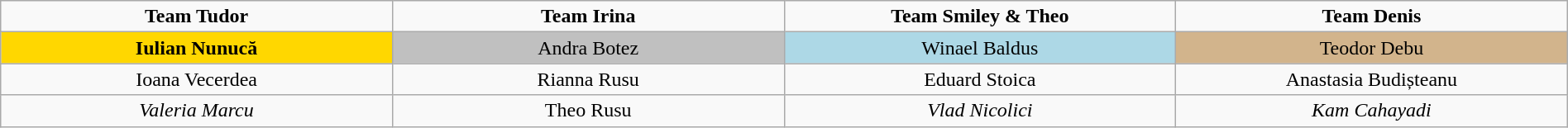<table class="wikitable"  style="text-align:center; font-size:100%; width:100%;">
<tr>
<td style="width:13%;" scope="col" style="background:#afeeee"><strong>Team Tudor</strong></td>
<td style="width:13%;" scope="col" style="background:#F78FC2"><strong>Team Irina</strong></td>
<td style="width:13%;" scope="col" style="background:#8deb87"><strong>Team Smiley & Theo</strong></td>
<td style="width:13%;" scope="col" style="background:#fbb46e"><strong>Team Denis</strong></td>
</tr>
<tr>
<td bgcolor="gold"><strong>Iulian Nunucă</strong></td>
<td bgcolor="silver">Andra Botez</td>
<td bgcolor="lightblue">Winael Baldus</td>
<td bgcolor="tan">Teodor Debu</td>
</tr>
<tr>
<td>Ioana Vecerdea</td>
<td>Rianna Rusu</td>
<td>Eduard Stoica</td>
<td>Anastasia Budișteanu</td>
</tr>
<tr>
<td><em>Valeria Marcu</em></td>
<td>Theo Rusu</td>
<td><em>Vlad Nicolici</em></td>
<td><em>Kam Cahayadi</em></td>
</tr>
</table>
